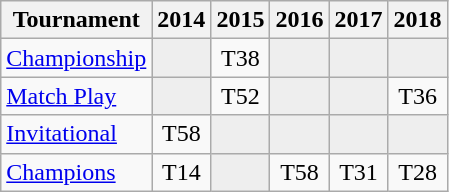<table class="wikitable" style="text-align:center;">
<tr>
<th>Tournament</th>
<th>2014</th>
<th>2015</th>
<th>2016</th>
<th>2017</th>
<th>2018</th>
</tr>
<tr>
<td align="left"><a href='#'>Championship</a></td>
<td style="background:#eeeeee;"></td>
<td>T38</td>
<td style="background:#eeeeee;"></td>
<td style="background:#eeeeee;"></td>
<td style="background:#eeeeee;"></td>
</tr>
<tr>
<td align="left"><a href='#'>Match Play</a></td>
<td style="background:#eeeeee;"></td>
<td>T52</td>
<td style="background:#eeeeee;"></td>
<td style="background:#eeeeee;"></td>
<td>T36</td>
</tr>
<tr>
<td align="left"><a href='#'>Invitational</a></td>
<td>T58</td>
<td style="background:#eeeeee;"></td>
<td style="background:#eeeeee;"></td>
<td style="background:#eeeeee;"></td>
<td style="background:#eeeeee;"></td>
</tr>
<tr>
<td align="left"><a href='#'>Champions</a></td>
<td>T14</td>
<td style="background:#eeeeee;"></td>
<td>T58</td>
<td>T31</td>
<td>T28</td>
</tr>
</table>
